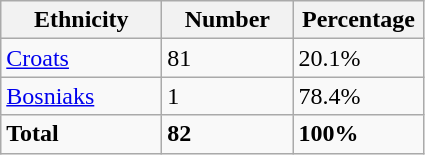<table class="wikitable">
<tr>
<th width="100px">Ethnicity</th>
<th width="80px">Number</th>
<th width="80px">Percentage</th>
</tr>
<tr>
<td><a href='#'>Croats</a></td>
<td>81</td>
<td>20.1%</td>
</tr>
<tr>
<td><a href='#'>Bosniaks</a></td>
<td>1</td>
<td>78.4%</td>
</tr>
<tr>
<td><strong>Total</strong></td>
<td><strong>82</strong></td>
<td><strong>100%</strong></td>
</tr>
</table>
